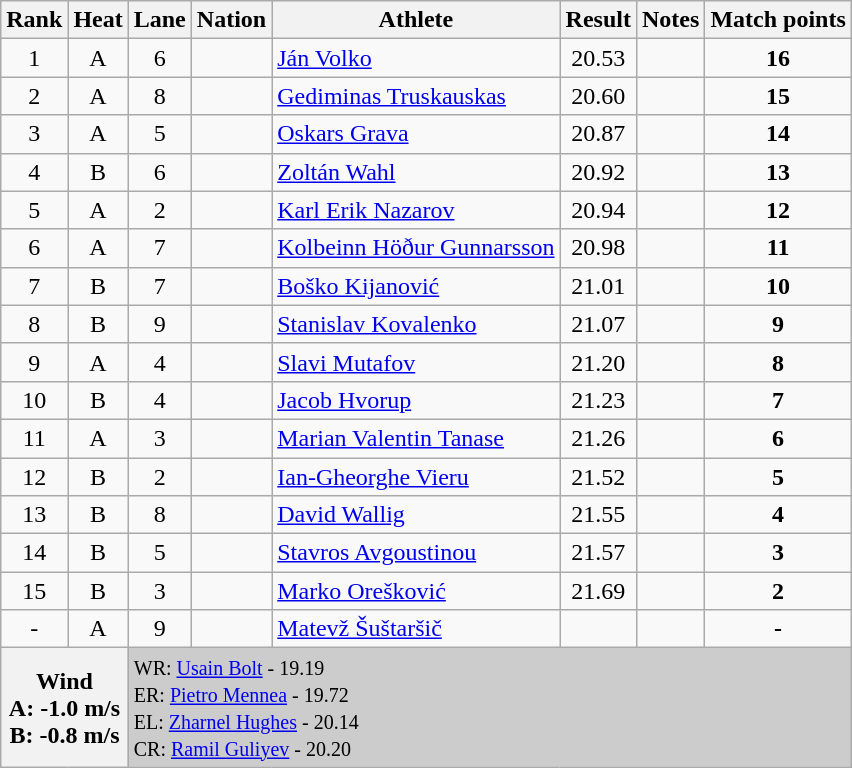<table class="wikitable sortable" style="text-align:left;">
<tr>
<th>Rank</th>
<th>Heat</th>
<th>Lane</th>
<th>Nation</th>
<th>Athlete</th>
<th>Result</th>
<th>Notes</th>
<th>Match points</th>
</tr>
<tr>
<td align=center>1</td>
<td align=center>A</td>
<td align=center>6</td>
<td></td>
<td><a href='#'>Ján Volko</a></td>
<td align=center>20.53</td>
<td align=center></td>
<td align=center><strong>16</strong></td>
</tr>
<tr>
<td align=center>2</td>
<td align=center>A</td>
<td align=center>8</td>
<td></td>
<td><a href='#'>Gediminas Truskauskas</a></td>
<td align=center>20.60</td>
<td align=center></td>
<td align=center><strong>15</strong></td>
</tr>
<tr>
<td align=center>3</td>
<td align=center>A</td>
<td align=center>5</td>
<td></td>
<td><a href='#'>Oskars Grava</a></td>
<td align=center>20.87</td>
<td align=center></td>
<td align=center><strong>14</strong></td>
</tr>
<tr>
<td align=center>4</td>
<td align=center>B</td>
<td align=center>6</td>
<td></td>
<td><a href='#'>Zoltán Wahl</a></td>
<td align=center>20.92</td>
<td align=center></td>
<td align=center><strong>13</strong></td>
</tr>
<tr>
<td align=center>5</td>
<td align=center>A</td>
<td align=center>2</td>
<td></td>
<td><a href='#'>Karl Erik Nazarov</a></td>
<td align=center>20.94</td>
<td align=center></td>
<td align=center><strong>12</strong></td>
</tr>
<tr>
<td align=center>6</td>
<td align=center>A</td>
<td align=center>7</td>
<td></td>
<td><a href='#'>Kolbeinn Höður Gunnarsson</a></td>
<td align=center>20.98</td>
<td></td>
<td align=center><strong>11</strong></td>
</tr>
<tr>
<td align=center>7</td>
<td align=center>B</td>
<td align=center>7</td>
<td></td>
<td><a href='#'>Boško Kijanović</a></td>
<td align=center>21.01</td>
<td align=center></td>
<td align=center><strong>10</strong></td>
</tr>
<tr>
<td align=center>8</td>
<td align=center>B</td>
<td align=center>9</td>
<td></td>
<td><a href='#'>Stanislav Kovalenko</a></td>
<td align=center>21.07</td>
<td align=center></td>
<td align=center><strong>9</strong></td>
</tr>
<tr>
<td align=center>9</td>
<td align=center>A</td>
<td align=center>4</td>
<td></td>
<td><a href='#'>Slavi Mutafov</a></td>
<td align=center>21.20</td>
<td></td>
<td align=center><strong>8</strong></td>
</tr>
<tr>
<td align=center>10</td>
<td align=center>B</td>
<td align=center>4</td>
<td></td>
<td><a href='#'>Jacob Hvorup</a></td>
<td align=center>21.23</td>
<td align=center></td>
<td align=center><strong>7</strong></td>
</tr>
<tr>
<td align=center>11</td>
<td align=center>A</td>
<td align=center>3</td>
<td></td>
<td><a href='#'>Marian Valentin Tanase</a></td>
<td align=center>21.26</td>
<td></td>
<td align=center><strong>6</strong></td>
</tr>
<tr>
<td align=center>12</td>
<td align=center>B</td>
<td align=center>2</td>
<td></td>
<td><a href='#'>Ian-Gheorghe Vieru</a></td>
<td align=center>21.52</td>
<td align=center></td>
<td align=center><strong>5</strong></td>
</tr>
<tr>
<td align=center>13</td>
<td align=center>B</td>
<td align=center>8</td>
<td></td>
<td><a href='#'>David Wallig</a></td>
<td align=center>21.55</td>
<td></td>
<td align=center><strong>4</strong></td>
</tr>
<tr>
<td align=center>14</td>
<td align=center>B</td>
<td align=center>5</td>
<td></td>
<td><a href='#'>Stavros Avgoustinou</a></td>
<td align=center>21.57</td>
<td></td>
<td align=center><strong>3</strong></td>
</tr>
<tr>
<td align=center>15</td>
<td align=center>B</td>
<td align=center>3</td>
<td></td>
<td><a href='#'>Marko Orešković</a></td>
<td align=center>21.69</td>
<td></td>
<td align=center><strong>2</strong></td>
</tr>
<tr>
<td align=center>-</td>
<td align=center>A</td>
<td align=center>9</td>
<td></td>
<td><a href='#'>Matevž Šuštaršič</a></td>
<td align=center></td>
<td></td>
<td align=center><strong>-</strong></td>
</tr>
<tr>
<th colspan="2">Wind<br>A: -1.0 m/s<br>B: -0.8 m/s</th>
<td colspan="6" bgcolor="#cccccc"><small>WR:  <a href='#'>Usain Bolt</a> - 19.19<br>ER:  <a href='#'>Pietro Mennea</a> - 19.72<br></small><small>EL:   <a href='#'>Zharnel Hughes</a> - 20.14<br>CR:  <a href='#'>Ramil Guliyev</a> - 20.20</small></td>
</tr>
</table>
